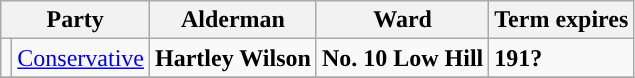<table class="wikitable">
<tr>
<th colspan="2">Party</th>
<th>Alderman</th>
<th>Ward</th>
<th>Term expires</th>
</tr>
<tr>
<td style="background-color:"></td>
<td><a href='#'>Conservative</a></td>
<td><strong>Hartley Wilson</strong></td>
<td><strong>No. 10 Low Hill</strong></td>
<td><strong>191?</strong></td>
</tr>
<tr>
</tr>
</table>
